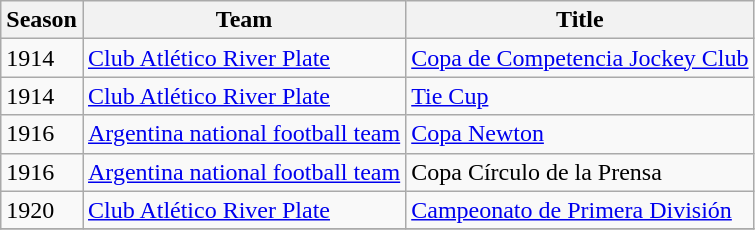<table class="wikitable">
<tr>
<th>Season</th>
<th>Team</th>
<th>Title</th>
</tr>
<tr>
<td>1914</td>
<td><a href='#'>Club Atlético River Plate</a></td>
<td><a href='#'>Copa de Competencia Jockey Club</a></td>
</tr>
<tr>
<td>1914</td>
<td><a href='#'>Club Atlético River Plate</a></td>
<td><a href='#'>Tie Cup</a></td>
</tr>
<tr>
<td>1916</td>
<td><a href='#'>Argentina national football team</a></td>
<td><a href='#'>Copa Newton</a></td>
</tr>
<tr>
<td>1916</td>
<td><a href='#'>Argentina national football team</a></td>
<td>Copa Círculo de la Prensa</td>
</tr>
<tr>
<td>1920</td>
<td><a href='#'>Club Atlético River Plate</a></td>
<td><a href='#'>Campeonato de Primera División</a></td>
</tr>
<tr>
</tr>
</table>
